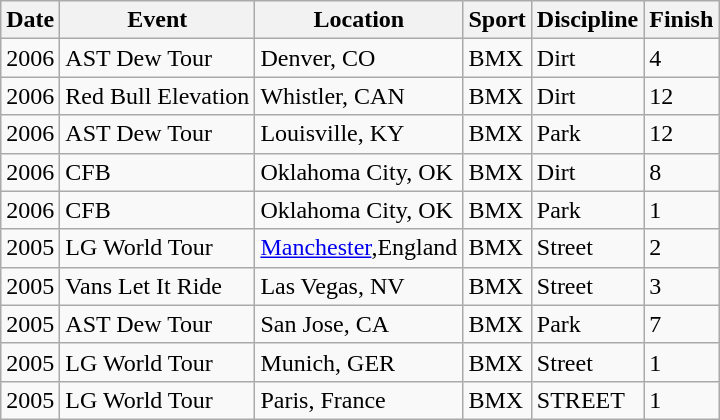<table class="wikitable" border="5">
<tr>
<th>Date</th>
<th>Event</th>
<th>Location</th>
<th>Sport</th>
<th>Discipline</th>
<th>Finish</th>
</tr>
<tr>
<td>2006</td>
<td>AST Dew Tour</td>
<td>Denver, CO</td>
<td>BMX</td>
<td>Dirt</td>
<td>4</td>
</tr>
<tr>
<td>2006</td>
<td>Red Bull Elevation</td>
<td>Whistler, CAN</td>
<td>BMX</td>
<td>Dirt</td>
<td>12</td>
</tr>
<tr>
<td>2006</td>
<td>AST Dew Tour</td>
<td>Louisville, KY</td>
<td>BMX</td>
<td>Park</td>
<td>12</td>
</tr>
<tr>
<td>2006</td>
<td>CFB</td>
<td>Oklahoma City, OK</td>
<td>BMX</td>
<td>Dirt</td>
<td>8</td>
</tr>
<tr>
<td>2006</td>
<td>CFB</td>
<td>Oklahoma City, OK</td>
<td>BMX</td>
<td>Park</td>
<td>1</td>
</tr>
<tr>
<td>2005</td>
<td>LG World Tour</td>
<td><a href='#'>Manchester</a>,England</td>
<td>BMX</td>
<td>Street</td>
<td>2</td>
</tr>
<tr>
<td>2005</td>
<td>Vans Let It Ride</td>
<td>Las Vegas, NV</td>
<td>BMX</td>
<td>Street</td>
<td>3</td>
</tr>
<tr>
<td>2005</td>
<td>AST Dew Tour</td>
<td>San Jose, CA</td>
<td>BMX</td>
<td>Park</td>
<td>7</td>
</tr>
<tr>
<td>2005</td>
<td>LG World Tour</td>
<td>Munich, GER</td>
<td>BMX</td>
<td>Street</td>
<td>1</td>
</tr>
<tr>
<td>2005</td>
<td>LG World Tour</td>
<td>Paris, France</td>
<td>BMX</td>
<td>STREET</td>
<td>1</td>
</tr>
</table>
